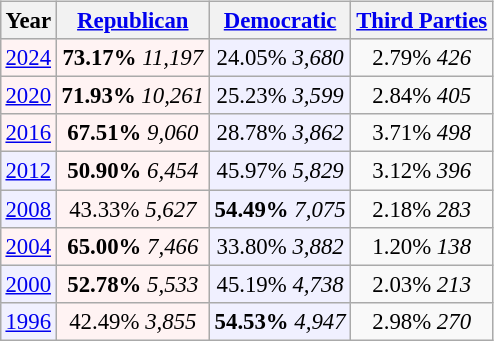<table class="wikitable" style="float:right; font-size:95%;">
<tr bgcolor=lightgrey>
<th>Year</th>
<th><a href='#'>Republican</a></th>
<th><a href='#'>Democratic</a></th>
<th><a href='#'>Third Parties</a></th>
</tr>
<tr>
<td align="center" bgcolor="#fff3f3"><a href='#'>2024</a></td>
<td align="center" bgcolor="#fff3f3"><strong>73.17%</strong> <em>11,197</em></td>
<td align="center" bgcolor="#f0f0ff">24.05% <em>3,680</em></td>
<td align="center">2.79% <em>426</em></td>
</tr>
<tr>
<td align="center" bgcolor="#fff3f3"><a href='#'>2020</a></td>
<td align="center" bgcolor="#fff3f3"><strong>71.93%</strong> <em>10,261</em></td>
<td align="center" bgcolor="#f0f0ff">25.23% <em>3,599</em></td>
<td align="center">2.84% <em>405</em></td>
</tr>
<tr>
<td align="center" bgcolor="#fff3f3"><a href='#'>2016</a></td>
<td align="center" bgcolor="#fff3f3"><strong>67.51%</strong> <em>9,060</em></td>
<td align="center" bgcolor="#f0f0ff">28.78% <em>3,862</em></td>
<td align="center">3.71% <em>498</em></td>
</tr>
<tr>
<td align="center" bgcolor="#f0f0ff"><a href='#'>2012</a></td>
<td align="center" bgcolor="#fff3f3"><strong>50.90%</strong> <em>6,454</em></td>
<td align="center" bgcolor="#f0f0ff">45.97% <em>5,829</em></td>
<td align="center">3.12% <em>396</em></td>
</tr>
<tr>
<td align="center" bgcolor="#f0f0ff"><a href='#'>2008</a></td>
<td align="center" bgcolor="#fff3f3">43.33% <em>5,627</em></td>
<td align="center" bgcolor="#f0f0ff"><strong>54.49%</strong> <em>7,075</em></td>
<td align="center">2.18% <em>283</em></td>
</tr>
<tr>
<td align="center" bgcolor="#fff3f3"><a href='#'>2004</a></td>
<td align="center" bgcolor="#fff3f3"><strong>65.00%</strong> <em>7,466</em></td>
<td align="center" bgcolor="#f0f0ff">33.80% <em>3,882</em></td>
<td align="center">1.20% <em>138</em></td>
</tr>
<tr>
<td align="center" bgcolor="#f0f0ff"><a href='#'>2000</a></td>
<td align="center" bgcolor="#fff3f3"><strong>52.78%</strong> <em>5,533</em></td>
<td align="center" bgcolor="#f0f0ff">45.19% <em>4,738</em></td>
<td align="center">2.03% <em>213</em></td>
</tr>
<tr>
<td align="center" bgcolor="#f0f0ff"><a href='#'>1996</a></td>
<td align="center" bgcolor="#fff3f3">42.49% <em>3,855</em></td>
<td align="center" bgcolor="#f0f0ff"><strong>54.53%</strong> <em>4,947</em></td>
<td align="center">2.98% <em>270</em></td>
</tr>
</table>
